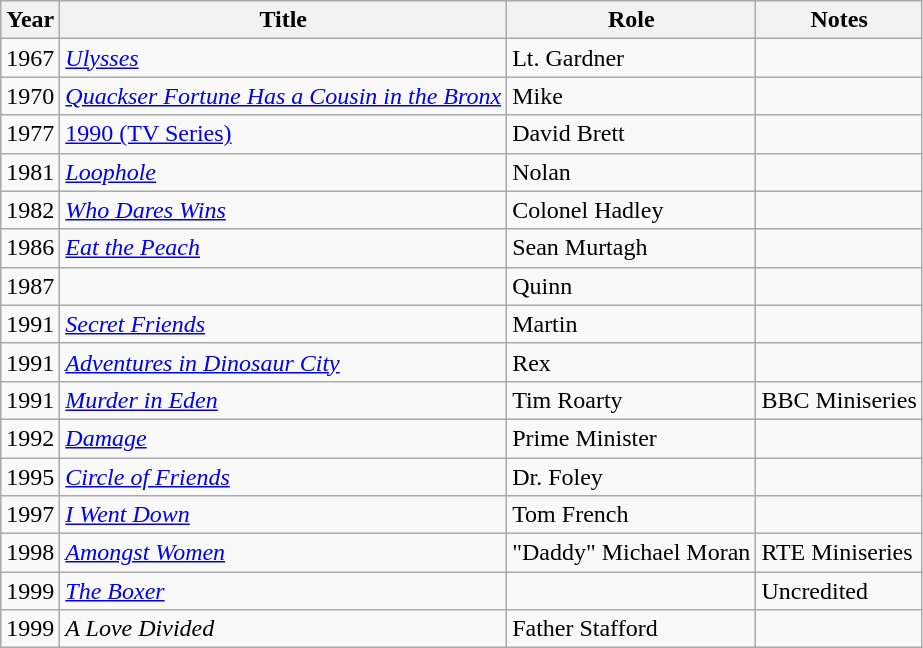<table class="wikitable">
<tr>
<th>Year</th>
<th>Title</th>
<th>Role</th>
<th>Notes</th>
</tr>
<tr>
<td>1967</td>
<td><em><a href='#'>Ulysses</a></em></td>
<td>Lt. Gardner</td>
<td></td>
</tr>
<tr>
<td>1970</td>
<td><em><a href='#'>Quackser Fortune Has a Cousin in the Bronx</a></em></td>
<td>Mike</td>
<td></td>
</tr>
<tr>
<td>1977</td>
<td><a href='#'>1990 (TV Series)</a></td>
<td>David Brett</td>
<td></td>
</tr>
<tr>
<td>1981</td>
<td><em><a href='#'>Loophole</a></em></td>
<td>Nolan</td>
<td></td>
</tr>
<tr>
<td>1982</td>
<td><em><a href='#'>Who Dares Wins</a></em></td>
<td>Colonel Hadley</td>
<td></td>
</tr>
<tr>
<td>1986</td>
<td><em><a href='#'>Eat the Peach</a></em></td>
<td>Sean Murtagh</td>
<td></td>
</tr>
<tr>
<td>1987</td>
<td><em></em></td>
<td>Quinn</td>
<td></td>
</tr>
<tr>
<td>1991</td>
<td><em><a href='#'>Secret Friends</a></em></td>
<td>Martin</td>
<td></td>
</tr>
<tr>
<td>1991</td>
<td><em><a href='#'>Adventures in Dinosaur City</a></em></td>
<td>Rex</td>
<td></td>
</tr>
<tr>
<td>1991</td>
<td><em><a href='#'>Murder in Eden</a></em></td>
<td>Tim Roarty</td>
<td>BBC Miniseries</td>
</tr>
<tr>
<td>1992</td>
<td><em><a href='#'>Damage</a></em></td>
<td>Prime Minister</td>
<td></td>
</tr>
<tr>
<td>1995</td>
<td><em><a href='#'>Circle of Friends</a></em></td>
<td>Dr. Foley</td>
<td></td>
</tr>
<tr>
<td>1997</td>
<td><em><a href='#'>I Went Down</a></em></td>
<td>Tom French</td>
<td></td>
</tr>
<tr>
<td>1998</td>
<td><em><a href='#'>Amongst Women</a></em></td>
<td>"Daddy" Michael Moran</td>
<td>RTE Miniseries</td>
</tr>
<tr>
<td>1999</td>
<td><em><a href='#'>The Boxer</a></em></td>
<td></td>
<td>Uncredited</td>
</tr>
<tr>
<td>1999</td>
<td><em>A Love Divided</em></td>
<td>Father Stafford</td>
<td></td>
</tr>
</table>
